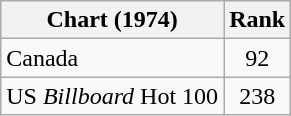<table class="wikitable">
<tr>
<th align="left">Chart (1974)</th>
<th style="text-align:center;">Rank</th>
</tr>
<tr>
<td>Canada</td>
<td style="text-align:center;">92</td>
</tr>
<tr>
<td>US <em>Billboard</em> Hot 100</td>
<td style="text-align:center;">238</td>
</tr>
</table>
